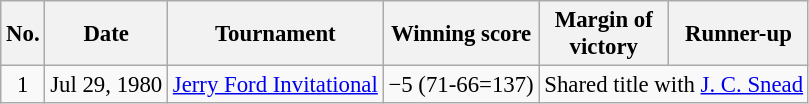<table class="wikitable" style="font-size:95%;">
<tr>
<th>No.</th>
<th>Date</th>
<th>Tournament</th>
<th>Winning score</th>
<th>Margin of<br>victory</th>
<th>Runner-up</th>
</tr>
<tr>
<td align=center>1</td>
<td align=right>Jul 29, 1980</td>
<td><a href='#'>Jerry Ford Invitational</a></td>
<td>−5 (71-66=137)</td>
<td colspan=2>Shared title with  <a href='#'>J. C. Snead</a></td>
</tr>
</table>
